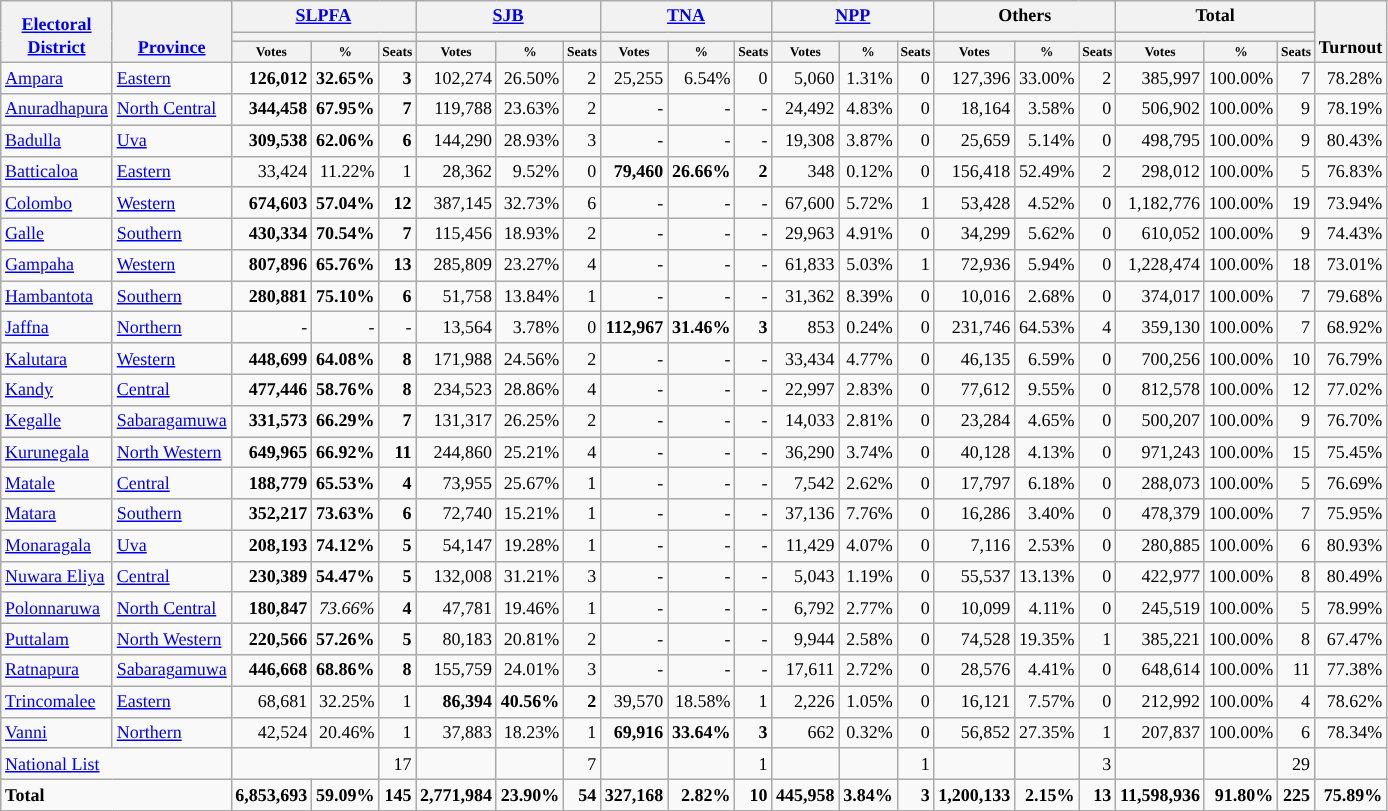<table class="wikitable sortable" border="1" style="font-size:75%; text-align:right;">
<tr>
<th style="vertical-align:bottom;" rowspan=3><a href='#'>Electoral<br>District</a></th>
<th style="vertical-align:bottom;" rowspan=3><a href='#'>Province</a></th>
<th colspan=3><a href='#'>SLPFA</a></th>
<th colspan=3><a href='#'>SJB</a></th>
<th colspan=3><a href='#'>TNA</a></th>
<th colspan=3><a href='#'>NPP</a></th>
<th colspan=3>Others</th>
<th colspan=3>Total</th>
<th style="vertical-align:bottom;" rowspan=3>Turnout</th>
</tr>
<tr>
<th colspan=3 style="background:"></th>
<th colspan=3 style="background:"></th>
<th colspan=3 style="background:"></th>
<th colspan=3 style="background:"></th>
<th colspan=3></th>
<th colspan=3></th>
</tr>
<tr style="font-size: 75%;">
<th>Votes</th>
<th style="text-align:center;">%</th>
<th>Seats</th>
<th>Votes</th>
<th style="text-align:center;">%</th>
<th>Seats</th>
<th>Votes</th>
<th style="text-align:center;">%</th>
<th>Seats</th>
<th>Votes</th>
<th style="text-align:center;">%</th>
<th>Seats</th>
<th>Votes</th>
<th style="text-align:center;">%</th>
<th>Seats</th>
<th>Votes</th>
<th style="text-align:center;">%</th>
<th>Seats</th>
</tr>
<tr>
<td align=left><a href='#'>Ampara</a></td>
<td align=left><a href='#'>Eastern</a></td>
<td><strong>126,012</strong></td>
<td><strong>32.65%</strong></td>
<td><strong>3</strong></td>
<td>102,274</td>
<td>26.50%</td>
<td>2</td>
<td>25,255</td>
<td>6.54%</td>
<td>0</td>
<td>5,060</td>
<td>1.31%</td>
<td>0</td>
<td>127,396</td>
<td>33.00%</td>
<td>2</td>
<td>385,997</td>
<td>100.00%</td>
<td>7</td>
<td>78.28%</td>
</tr>
<tr>
<td align=left><a href='#'>Anuradhapura</a></td>
<td align=left><a href='#'>North Central</a></td>
<td><strong>344,458</strong></td>
<td><strong>67.95%</strong></td>
<td><strong>7</strong></td>
<td>119,788</td>
<td>23.63%</td>
<td>2</td>
<td>-</td>
<td>-</td>
<td>-</td>
<td>24,492</td>
<td>4.83%</td>
<td>0</td>
<td>18,164</td>
<td>3.58%</td>
<td>0</td>
<td>506,902</td>
<td>100.00%</td>
<td>9</td>
<td>78.19%</td>
</tr>
<tr>
<td align=left><a href='#'>Badulla</a></td>
<td align=left><a href='#'>Uva</a></td>
<td><strong>309,538</strong></td>
<td><strong>62.06%</strong></td>
<td><strong>6</strong></td>
<td>144,290</td>
<td>28.93%</td>
<td>3</td>
<td>-</td>
<td>-</td>
<td>-</td>
<td>19,308</td>
<td>3.87%</td>
<td>0</td>
<td>25,659</td>
<td>5.14%</td>
<td>0</td>
<td>498,795</td>
<td>100.00%</td>
<td>9</td>
<td>80.43%</td>
</tr>
<tr>
<td align=left><a href='#'>Batticaloa</a></td>
<td align=left><a href='#'>Eastern</a></td>
<td>33,424</td>
<td>11.22%</td>
<td>1</td>
<td>28,362</td>
<td>9.52%</td>
<td>0</td>
<td><strong>79,460</strong></td>
<td><strong>26.66%</strong></td>
<td><strong>2</strong></td>
<td>348</td>
<td>0.12%</td>
<td>0</td>
<td>156,418</td>
<td>52.49%</td>
<td>2</td>
<td>298,012</td>
<td>100.00%</td>
<td>5</td>
<td>76.83%</td>
</tr>
<tr>
<td align=left><a href='#'>Colombo</a></td>
<td align=left><a href='#'>Western</a></td>
<td><strong>674,603</strong></td>
<td><strong>57.04%</strong></td>
<td><strong>12</strong></td>
<td>387,145</td>
<td>32.73%</td>
<td>6</td>
<td>-</td>
<td>-</td>
<td>-</td>
<td>67,600</td>
<td>5.72%</td>
<td>1</td>
<td>53,428</td>
<td>4.52%</td>
<td>0</td>
<td>1,182,776</td>
<td>100.00%</td>
<td>19</td>
<td>73.94%</td>
</tr>
<tr>
<td align=left><a href='#'>Galle</a></td>
<td align=left><a href='#'>Southern</a></td>
<td><strong>430,334</strong></td>
<td><strong>70.54%</strong></td>
<td><strong>7</strong></td>
<td>115,456</td>
<td>18.93%</td>
<td>2</td>
<td>-</td>
<td>-</td>
<td>-</td>
<td>29,963</td>
<td>4.91%</td>
<td>0</td>
<td>34,299</td>
<td>5.62%</td>
<td>0</td>
<td>610,052</td>
<td>100.00%</td>
<td>9</td>
<td>74.43%</td>
</tr>
<tr>
<td align=left><a href='#'>Gampaha</a></td>
<td align=left><a href='#'>Western</a></td>
<td><strong>807,896</strong></td>
<td><strong>65.76%</strong></td>
<td><strong>13</strong></td>
<td>285,809</td>
<td>23.27%</td>
<td>4</td>
<td>-</td>
<td>-</td>
<td>-</td>
<td>61,833</td>
<td>5.03%</td>
<td>1</td>
<td>72,936</td>
<td>5.94%</td>
<td>0</td>
<td>1,228,474</td>
<td>100.00%</td>
<td>18</td>
<td>73.01%</td>
</tr>
<tr>
<td align=left><a href='#'>Hambantota</a></td>
<td align=left><a href='#'>Southern</a></td>
<td><strong>280,881</strong></td>
<td><strong>75.10%</strong></td>
<td><strong>6</strong></td>
<td>51,758</td>
<td>13.84%</td>
<td>1</td>
<td>-</td>
<td>-</td>
<td>-</td>
<td>31,362</td>
<td>8.39%</td>
<td>0</td>
<td>10,016</td>
<td>2.68%</td>
<td>0</td>
<td>374,017</td>
<td>100.00%</td>
<td>7</td>
<td>79.68%</td>
</tr>
<tr>
<td align=left><a href='#'>Jaffna</a></td>
<td align=left><a href='#'>Northern</a></td>
<td>-</td>
<td>-</td>
<td>-</td>
<td>13,564</td>
<td>3.78%</td>
<td>0</td>
<td><strong>112,967</strong></td>
<td><strong>31.46%</strong></td>
<td><strong>3</strong></td>
<td>853</td>
<td>0.24%</td>
<td>0</td>
<td>231,746</td>
<td>64.53%</td>
<td>4</td>
<td>359,130</td>
<td>100.00%</td>
<td>7</td>
<td>68.92%</td>
</tr>
<tr>
<td align=left><a href='#'>Kalutara</a></td>
<td align=left><a href='#'>Western</a></td>
<td><strong>448,699</strong></td>
<td><strong>64.08%</strong></td>
<td><strong>8</strong></td>
<td>171,988</td>
<td>24.56%</td>
<td>2</td>
<td>-</td>
<td>-</td>
<td>-</td>
<td>33,434</td>
<td>4.77%</td>
<td>0</td>
<td>46,135</td>
<td>6.59%</td>
<td>0</td>
<td>700,256</td>
<td>100.00%</td>
<td>10</td>
<td>76.79%</td>
</tr>
<tr>
<td align=left><a href='#'>Kandy</a></td>
<td align=left><a href='#'>Central</a></td>
<td><strong>477,446</strong></td>
<td><strong>58.76%</strong></td>
<td><strong>8</strong></td>
<td>234,523</td>
<td>28.86%</td>
<td>4</td>
<td>-</td>
<td>-</td>
<td>-</td>
<td>22,997</td>
<td>2.83%</td>
<td>0</td>
<td>77,612</td>
<td>9.55%</td>
<td>0</td>
<td>812,578</td>
<td>100.00%</td>
<td>12</td>
<td>77.02%</td>
</tr>
<tr>
<td align=left><a href='#'>Kegalle</a></td>
<td align=left><a href='#'>Sabaragamuwa</a></td>
<td><strong>331,573</strong></td>
<td><strong>66.29%</strong></td>
<td><strong>7</strong></td>
<td>131,317</td>
<td>26.25%</td>
<td>2</td>
<td>-</td>
<td>-</td>
<td>-</td>
<td>14,033</td>
<td>2.81%</td>
<td>0</td>
<td>23,284</td>
<td>4.65%</td>
<td>0</td>
<td>500,207</td>
<td>100.00%</td>
<td>9</td>
<td>76.70%</td>
</tr>
<tr>
<td align=left><a href='#'>Kurunegala</a></td>
<td align=left><a href='#'>North Western</a></td>
<td><strong>649,965</strong></td>
<td><strong>66.92%</strong></td>
<td><strong>11</strong></td>
<td>244,860</td>
<td>25.21%</td>
<td>4</td>
<td>-</td>
<td>-</td>
<td>-</td>
<td>36,290</td>
<td>3.74%</td>
<td>0</td>
<td>40,128</td>
<td>4.13%</td>
<td>0</td>
<td>971,243</td>
<td>100.00%</td>
<td>15</td>
<td>75.45%</td>
</tr>
<tr>
<td align=left><a href='#'>Matale</a></td>
<td align=left><a href='#'>Central</a></td>
<td><strong>188,779</strong></td>
<td><strong>65.53%</strong></td>
<td><strong>4</strong></td>
<td>73,955</td>
<td>25.67%</td>
<td>1</td>
<td>-</td>
<td>-</td>
<td>-</td>
<td>7,542</td>
<td>2.62%</td>
<td>0</td>
<td>17,797</td>
<td>6.18%</td>
<td>0</td>
<td>288,073</td>
<td>100.00%</td>
<td>5</td>
<td>76.69%</td>
</tr>
<tr>
<td align=left><a href='#'>Matara</a></td>
<td align=left><a href='#'>Southern</a></td>
<td><strong>352,217</strong></td>
<td><strong>73.63%</strong></td>
<td><strong>6</strong></td>
<td>72,740</td>
<td>15.21%</td>
<td>1</td>
<td>-</td>
<td>-</td>
<td>-</td>
<td>37,136</td>
<td>7.76%</td>
<td>0</td>
<td>16,286</td>
<td>3.40%</td>
<td>0</td>
<td>478,379</td>
<td>100.00%</td>
<td>7</td>
<td>75.95%</td>
</tr>
<tr>
<td align=left><a href='#'>Monaragala</a></td>
<td align=left><a href='#'>Uva</a></td>
<td><strong>208,193</strong></td>
<td><strong>74.12%</strong></td>
<td><strong>5</strong></td>
<td>54,147</td>
<td>19.28%</td>
<td>1</td>
<td>-</td>
<td>-</td>
<td>-</td>
<td>11,429</td>
<td>4.07%</td>
<td>0</td>
<td>7,116</td>
<td>2.53%</td>
<td>0</td>
<td>280,885</td>
<td>100.00%</td>
<td>6</td>
<td>80.93%</td>
</tr>
<tr>
<td align=left><a href='#'>Nuwara Eliya</a></td>
<td align=left><a href='#'>Central</a></td>
<td><strong>230,389</strong></td>
<td><strong>54.47%</strong></td>
<td><strong>5</strong></td>
<td>132,008</td>
<td>31.21%</td>
<td>3</td>
<td>-</td>
<td>-</td>
<td>-</td>
<td>5,043</td>
<td>1.19%</td>
<td>0</td>
<td>55,537</td>
<td>13.13%</td>
<td>0</td>
<td>422,977</td>
<td>100.00%</td>
<td>8</td>
<td>80.49%</td>
</tr>
<tr>
<td align=left><a href='#'>Polonnaruwa</a></td>
<td align=left><a href='#'>North Central</a></td>
<td><strong>180,847</strong></td>
<td><em>73.66%</em></td>
<td><strong>4</strong></td>
<td>47,781</td>
<td>19.46%</td>
<td>1</td>
<td>-</td>
<td>-</td>
<td>-</td>
<td>6,792</td>
<td>2.77%</td>
<td>0</td>
<td>10,099</td>
<td>4.11%</td>
<td>0</td>
<td>245,519</td>
<td>100.00%</td>
<td>5</td>
<td>78.99%</td>
</tr>
<tr>
<td align=left><a href='#'>Puttalam</a></td>
<td align=left><a href='#'>North Western</a></td>
<td><strong>220,566</strong></td>
<td><strong>57.26%</strong></td>
<td><strong>5</strong></td>
<td>80,183</td>
<td>20.81%</td>
<td>2</td>
<td>-</td>
<td>-</td>
<td>-</td>
<td>9,944</td>
<td>2.58%</td>
<td>0</td>
<td>74,528</td>
<td>19.35%</td>
<td>1</td>
<td>385,221</td>
<td>100.00%</td>
<td>8</td>
<td>67.47%</td>
</tr>
<tr>
<td align=left><a href='#'>Ratnapura</a></td>
<td align=left><a href='#'>Sabaragamuwa</a></td>
<td><strong>446,668</strong></td>
<td><strong>68.86%</strong></td>
<td><strong>8</strong></td>
<td>155,759</td>
<td>24.01%</td>
<td>3</td>
<td>-</td>
<td>-</td>
<td>-</td>
<td>17,611</td>
<td>2.72%</td>
<td>0</td>
<td>28,576</td>
<td>4.41%</td>
<td>0</td>
<td>648,614</td>
<td>100.00%</td>
<td>11</td>
<td>77.38%</td>
</tr>
<tr>
<td align=left><a href='#'>Trincomalee</a></td>
<td align=left><a href='#'>Eastern</a></td>
<td>68,681</td>
<td>32.25%</td>
<td>1</td>
<td><strong>86,394</strong></td>
<td><strong>40.56%</strong></td>
<td><strong>2</strong></td>
<td>39,570</td>
<td>18.58%</td>
<td>1</td>
<td>2,226</td>
<td>1.05%</td>
<td>0</td>
<td>16,121</td>
<td>7.57%</td>
<td>0</td>
<td>212,992</td>
<td>100.00%</td>
<td>4</td>
<td>78.62%</td>
</tr>
<tr>
<td align=left><a href='#'>Vanni</a></td>
<td align=left><a href='#'>Northern</a></td>
<td>42,524</td>
<td>20.46%</td>
<td>1</td>
<td>37,883</td>
<td>18.23%</td>
<td>1</td>
<td><strong>69,916</strong></td>
<td><strong>33.64%</strong></td>
<td><strong>3</strong></td>
<td>662</td>
<td>0.32%</td>
<td>0</td>
<td>56,852</td>
<td>27.35%</td>
<td>1</td>
<td>207,837</td>
<td>100.00%</td>
<td>6</td>
<td>78.34%</td>
</tr>
<tr class="sortbottom">
<td style="text-align:left;" colspan=2><a href='#'>National List</a></td>
<td colspan=2></td>
<td>17</td>
<td></td>
<td></td>
<td>7</td>
<td></td>
<td></td>
<td>1</td>
<td></td>
<td></td>
<td>1</td>
<td></td>
<td></td>
<td>3</td>
<td></td>
<td></td>
<td>29</td>
<td></td>
</tr>
<tr class="sortbottom" style="font-weight:bold">
<td colspan=2 style="text-align:left;">Total</td>
<td>6,853,693</td>
<td>59.09%</td>
<td>145</td>
<td>2,771,984</td>
<td>23.90%</td>
<td>54</td>
<td>327,168</td>
<td>2.82%</td>
<td>10</td>
<td>445,958</td>
<td>3.84%</td>
<td>3</td>
<td>1,200,133</td>
<td>2.15%</td>
<td>13</td>
<td>11,598,936</td>
<td>91.80%</td>
<td>225</td>
<td>75.89%</td>
</tr>
</table>
